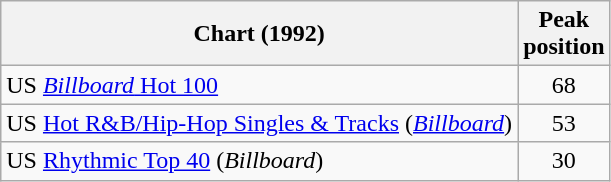<table Class = "wikitable sortable">
<tr>
<th>Chart (1992)</th>
<th>Peak<br>position</th>
</tr>
<tr>
<td>US <a href='#'><em>Billboard</em> Hot 100</a></td>
<td align=center>68</td>
</tr>
<tr>
<td>US <a href='#'>Hot R&B/Hip-Hop Singles & Tracks</a> (<em><a href='#'>Billboard</a></em>)</td>
<td align=center>53</td>
</tr>
<tr>
<td>US <a href='#'>Rhythmic Top 40</a> (<em>Billboard</em>)</td>
<td align=center>30</td>
</tr>
</table>
